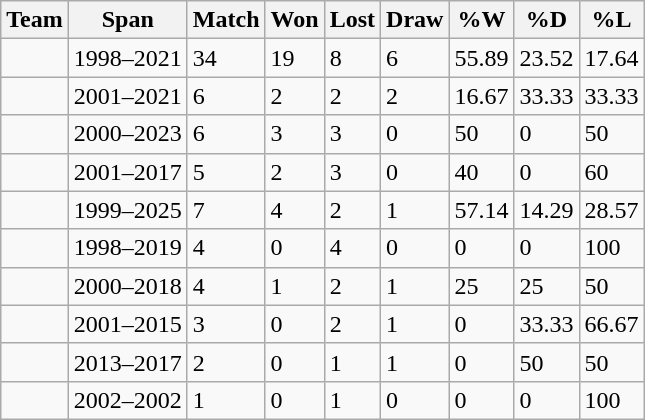<table class="wikitable">
<tr>
<th>Team</th>
<th>Span</th>
<th>Match</th>
<th>Won</th>
<th>Lost</th>
<th>Draw</th>
<th>%W</th>
<th>%D</th>
<th>%L</th>
</tr>
<tr>
<td></td>
<td>1998–2021</td>
<td>34</td>
<td>19</td>
<td>8</td>
<td>6</td>
<td>55.89</td>
<td>23.52</td>
<td>17.64</td>
</tr>
<tr>
<td></td>
<td>2001–2021</td>
<td>6</td>
<td>2</td>
<td>2</td>
<td>2</td>
<td>16.67</td>
<td>33.33</td>
<td>33.33</td>
</tr>
<tr>
<td></td>
<td>2000–2023</td>
<td>6</td>
<td>3</td>
<td>3</td>
<td>0</td>
<td>50</td>
<td>0</td>
<td>50</td>
</tr>
<tr>
<td></td>
<td>2001–2017</td>
<td>5</td>
<td>2</td>
<td>3</td>
<td>0</td>
<td>40</td>
<td>0</td>
<td>60</td>
</tr>
<tr>
<td></td>
<td>1999–2025</td>
<td>7</td>
<td>4</td>
<td>2</td>
<td>1</td>
<td>57.14</td>
<td>14.29</td>
<td>28.57</td>
</tr>
<tr>
<td></td>
<td>1998–2019</td>
<td>4</td>
<td>0</td>
<td>4</td>
<td>0</td>
<td>0</td>
<td>0</td>
<td>100</td>
</tr>
<tr>
<td></td>
<td>2000–2018</td>
<td>4</td>
<td>1</td>
<td>2</td>
<td>1</td>
<td>25</td>
<td>25</td>
<td>50</td>
</tr>
<tr>
<td></td>
<td>2001–2015</td>
<td>3</td>
<td>0</td>
<td>2</td>
<td>1</td>
<td>0</td>
<td>33.33</td>
<td>66.67</td>
</tr>
<tr>
<td></td>
<td>2013–2017</td>
<td>2</td>
<td>0</td>
<td>1</td>
<td>1</td>
<td>0</td>
<td>50</td>
<td>50</td>
</tr>
<tr>
<td></td>
<td>2002–2002</td>
<td>1</td>
<td>0</td>
<td>1</td>
<td>0</td>
<td>0</td>
<td>0</td>
<td>100</td>
</tr>
</table>
